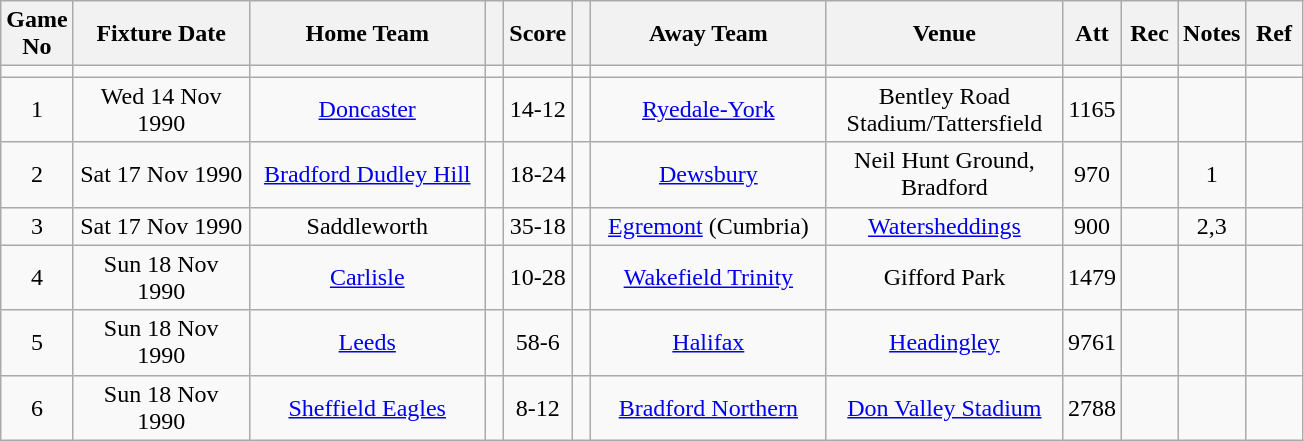<table class="wikitable" style="text-align:center;">
<tr>
<th width=10 abbr="No">Game No</th>
<th width=110 abbr="Date">Fixture Date</th>
<th width=150 abbr="Home Team">Home Team</th>
<th width=5 abbr="space"></th>
<th width=20 abbr="Score">Score</th>
<th width=5 abbr="space"></th>
<th width=150 abbr="Away Team">Away Team</th>
<th width=150 abbr="Venue">Venue</th>
<th width=30 abbr="Att">Att</th>
<th width=30 abbr="Rec">Rec</th>
<th width=20 abbr="Notes">Notes</th>
<th width=30 abbr="Ref">Ref</th>
</tr>
<tr>
<td></td>
<td></td>
<td></td>
<td></td>
<td></td>
<td></td>
<td></td>
<td></td>
<td></td>
<td></td>
<td></td>
<td></td>
</tr>
<tr>
<td>1</td>
<td>Wed 14 Nov 1990</td>
<td><a href='#'>Doncaster</a></td>
<td></td>
<td>14-12</td>
<td></td>
<td><a href='#'>Ryedale-York</a></td>
<td>Bentley Road Stadium/Tattersfield</td>
<td>1165</td>
<td></td>
<td></td>
<td></td>
</tr>
<tr>
<td>2</td>
<td>Sat 17 Nov 1990</td>
<td><a href='#'>Bradford Dudley Hill</a></td>
<td></td>
<td>18-24</td>
<td></td>
<td><a href='#'>Dewsbury</a></td>
<td>Neil Hunt Ground, Bradford</td>
<td>970</td>
<td></td>
<td>1</td>
<td></td>
</tr>
<tr>
<td>3</td>
<td>Sat 17 Nov 1990</td>
<td>Saddleworth</td>
<td></td>
<td>35-18</td>
<td></td>
<td><a href='#'>Egremont</a> (Cumbria)</td>
<td><a href='#'>Watersheddings</a></td>
<td>900</td>
<td></td>
<td>2,3</td>
<td></td>
</tr>
<tr>
<td>4</td>
<td>Sun 18 Nov 1990</td>
<td><a href='#'>Carlisle</a></td>
<td></td>
<td>10-28</td>
<td></td>
<td><a href='#'>Wakefield Trinity</a></td>
<td>Gifford Park</td>
<td>1479</td>
<td></td>
<td></td>
<td></td>
</tr>
<tr>
<td>5</td>
<td>Sun 18 Nov 1990</td>
<td><a href='#'>Leeds</a></td>
<td></td>
<td>58-6</td>
<td></td>
<td><a href='#'>Halifax</a></td>
<td><a href='#'>Headingley</a></td>
<td>9761</td>
<td></td>
<td></td>
<td></td>
</tr>
<tr>
<td>6</td>
<td>Sun 18 Nov 1990</td>
<td><a href='#'>Sheffield Eagles</a></td>
<td></td>
<td>8-12</td>
<td></td>
<td><a href='#'>Bradford Northern</a></td>
<td><a href='#'>Don Valley Stadium</a></td>
<td>2788</td>
<td></td>
<td></td>
<td></td>
</tr>
</table>
